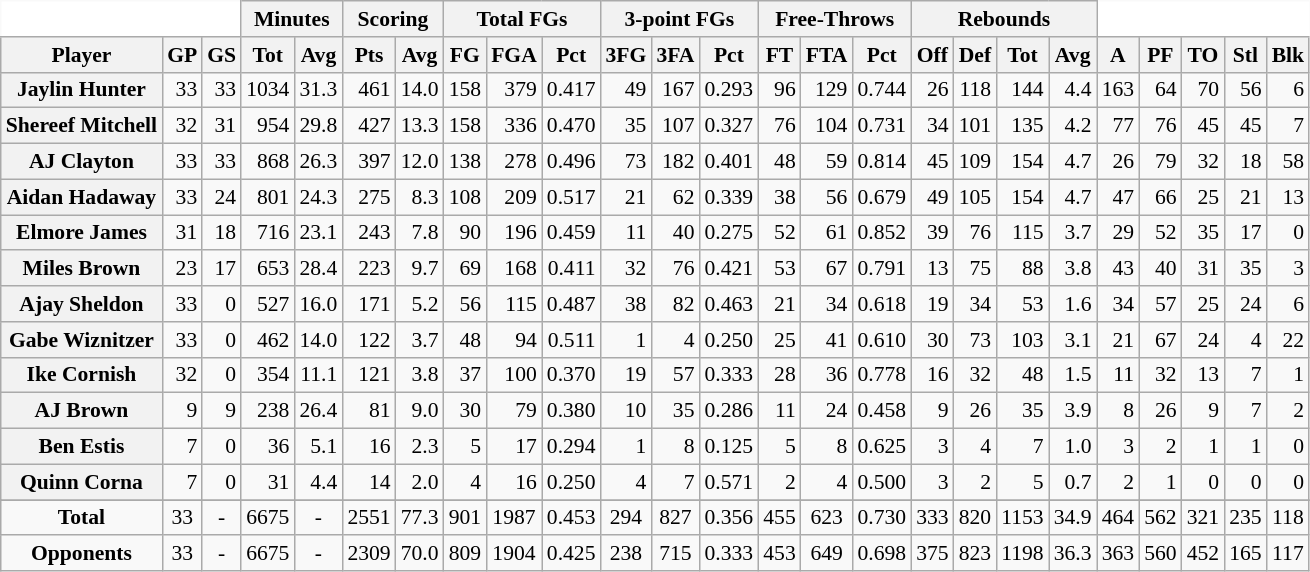<table class="wikitable sortable" border="1" style="font-size:90%;">
<tr>
<th colspan="3" style="border-top-style:hidden; border-left-style:hidden; background: white;"></th>
<th colspan="2" style=>Minutes</th>
<th colspan="2" style=>Scoring</th>
<th colspan="3" style=>Total FGs</th>
<th colspan="3" style=>3-point FGs</th>
<th colspan="3" style=>Free-Throws</th>
<th colspan="4" style=>Rebounds</th>
<th colspan="5" style="border-top-style:hidden; border-right-style:hidden; background: white;"></th>
</tr>
<tr>
<th scope="col" style=>Player</th>
<th scope="col" style=>GP</th>
<th scope="col" style=>GS</th>
<th scope="col" style=>Tot</th>
<th scope="col" style=>Avg</th>
<th scope="col" style=>Pts</th>
<th scope="col" style=>Avg</th>
<th scope="col" style=>FG</th>
<th scope="col" style=>FGA</th>
<th scope="col" style=>Pct</th>
<th scope="col" style=>3FG</th>
<th scope="col" style=>3FA</th>
<th scope="col" style=>Pct</th>
<th scope="col" style=>FT</th>
<th scope="col" style=>FTA</th>
<th scope="col" style=>Pct</th>
<th scope="col" style=>Off</th>
<th scope="col" style=>Def</th>
<th scope="col" style=>Tot</th>
<th scope="col" style=>Avg</th>
<th scope="col" style=>A</th>
<th scope="col" style=>PF</th>
<th scope="col" style=>TO</th>
<th scope="col" style=>Stl</th>
<th scope="col" style=>Blk</th>
</tr>
<tr>
<th>Jaylin Hunter</th>
<td align="right">33</td>
<td align="right">33</td>
<td align="right">1034</td>
<td align="right">31.3</td>
<td align="right">461</td>
<td align="right">14.0</td>
<td align="right">158</td>
<td align="right">379</td>
<td align="right">0.417</td>
<td align="right">49</td>
<td align="right">167</td>
<td align="right">0.293</td>
<td align="right">96</td>
<td align="right">129</td>
<td align="right">0.744</td>
<td align="right">26</td>
<td align="right">118</td>
<td align="right">144</td>
<td align="right">4.4</td>
<td align="right">163</td>
<td align="right">64</td>
<td align="right">70</td>
<td align="right">56</td>
<td align="right">6</td>
</tr>
<tr>
<th>Shereef Mitchell</th>
<td align="right">32</td>
<td align="right">31</td>
<td align="right">954</td>
<td align="right">29.8</td>
<td align="right">427</td>
<td align="right">13.3</td>
<td align="right">158</td>
<td align="right">336</td>
<td align="right">0.470</td>
<td align="right">35</td>
<td align="right">107</td>
<td align="right">0.327</td>
<td align="right">76</td>
<td align="right">104</td>
<td align="right">0.731</td>
<td align="right">34</td>
<td align="right">101</td>
<td align="right">135</td>
<td align="right">4.2</td>
<td align="right">77</td>
<td align="right">76</td>
<td align="right">45</td>
<td align="right">45</td>
<td align="right">7</td>
</tr>
<tr>
<th>AJ Clayton</th>
<td align="right">33</td>
<td align="right">33</td>
<td align="right">868</td>
<td align="right">26.3</td>
<td align="right">397</td>
<td align="right">12.0</td>
<td align="right">138</td>
<td align="right">278</td>
<td align="right">0.496</td>
<td align="right">73</td>
<td align="right">182</td>
<td align="right">0.401</td>
<td align="right">48</td>
<td align="right">59</td>
<td align="right">0.814</td>
<td align="right">45</td>
<td align="right">109</td>
<td align="right">154</td>
<td align="right">4.7</td>
<td align="right">26</td>
<td align="right">79</td>
<td align="right">32</td>
<td align="right">18</td>
<td align="right">58</td>
</tr>
<tr>
<th>Aidan Hadaway</th>
<td align="right">33</td>
<td align="right">24</td>
<td align="right">801</td>
<td align="right">24.3</td>
<td align="right">275</td>
<td align="right">8.3</td>
<td align="right">108</td>
<td align="right">209</td>
<td align="right">0.517</td>
<td align="right">21</td>
<td align="right">62</td>
<td align="right">0.339</td>
<td align="right">38</td>
<td align="right">56</td>
<td align="right">0.679</td>
<td align="right">49</td>
<td align="right">105</td>
<td align="right">154</td>
<td align="right">4.7</td>
<td align="right">47</td>
<td align="right">66</td>
<td align="right">25</td>
<td align="right">21</td>
<td align="right">13</td>
</tr>
<tr>
<th>Elmore James</th>
<td align="right">31</td>
<td align="right">18</td>
<td align="right">716</td>
<td align="right">23.1</td>
<td align="right">243</td>
<td align="right">7.8</td>
<td align="right">90</td>
<td align="right">196</td>
<td align="right">0.459</td>
<td align="right">11</td>
<td align="right">40</td>
<td align="right">0.275</td>
<td align="right">52</td>
<td align="right">61</td>
<td align="right">0.852</td>
<td align="right">39</td>
<td align="right">76</td>
<td align="right">115</td>
<td align="right">3.7</td>
<td align="right">29</td>
<td align="right">52</td>
<td align="right">35</td>
<td align="right">17</td>
<td align="right">0</td>
</tr>
<tr>
<th>Miles Brown</th>
<td align="right">23</td>
<td align="right">17</td>
<td align="right">653</td>
<td align="right">28.4</td>
<td align="right">223</td>
<td align="right">9.7</td>
<td align="right">69</td>
<td align="right">168</td>
<td align="right">0.411</td>
<td align="right">32</td>
<td align="right">76</td>
<td align="right">0.421</td>
<td align="right">53</td>
<td align="right">67</td>
<td align="right">0.791</td>
<td align="right">13</td>
<td align="right">75</td>
<td align="right">88</td>
<td align="right">3.8</td>
<td align="right">43</td>
<td align="right">40</td>
<td align="right">31</td>
<td align="right">35</td>
<td align="right">3</td>
</tr>
<tr>
<th>Ajay Sheldon</th>
<td align="right">33</td>
<td align="right">0</td>
<td align="right">527</td>
<td align="right">16.0</td>
<td align="right">171</td>
<td align="right">5.2</td>
<td align="right">56</td>
<td align="right">115</td>
<td align="right">0.487</td>
<td align="right">38</td>
<td align="right">82</td>
<td align="right">0.463</td>
<td align="right">21</td>
<td align="right">34</td>
<td align="right">0.618</td>
<td align="right">19</td>
<td align="right">34</td>
<td align="right">53</td>
<td align="right">1.6</td>
<td align="right">34</td>
<td align="right">57</td>
<td align="right">25</td>
<td align="right">24</td>
<td align="right">6</td>
</tr>
<tr>
<th>Gabe Wiznitzer</th>
<td align="right">33</td>
<td align="right">0</td>
<td align="right">462</td>
<td align="right">14.0</td>
<td align="right">122</td>
<td align="right">3.7</td>
<td align="right">48</td>
<td align="right">94</td>
<td align="right">0.511</td>
<td align="right">1</td>
<td align="right">4</td>
<td align="right">0.250</td>
<td align="right">25</td>
<td align="right">41</td>
<td align="right">0.610</td>
<td align="right">30</td>
<td align="right">73</td>
<td align="right">103</td>
<td align="right">3.1</td>
<td align="right">21</td>
<td align="right">67</td>
<td align="right">24</td>
<td align="right">4</td>
<td align="right">22</td>
</tr>
<tr>
<th>Ike Cornish</th>
<td align="right">32</td>
<td align="right">0</td>
<td align="right">354</td>
<td align="right">11.1</td>
<td align="right">121</td>
<td align="right">3.8</td>
<td align="right">37</td>
<td align="right">100</td>
<td align="right">0.370</td>
<td align="right">19</td>
<td align="right">57</td>
<td align="right">0.333</td>
<td align="right">28</td>
<td align="right">36</td>
<td align="right">0.778</td>
<td align="right">16</td>
<td align="right">32</td>
<td align="right">48</td>
<td align="right">1.5</td>
<td align="right">11</td>
<td align="right">32</td>
<td align="right">13</td>
<td align="right">7</td>
<td align="right">1</td>
</tr>
<tr>
<th>AJ Brown</th>
<td align="right">9</td>
<td align="right">9</td>
<td align="right">238</td>
<td align="right">26.4</td>
<td align="right">81</td>
<td align="right">9.0</td>
<td align="right">30</td>
<td align="right">79</td>
<td align="right">0.380</td>
<td align="right">10</td>
<td align="right">35</td>
<td align="right">0.286</td>
<td align="right">11</td>
<td align="right">24</td>
<td align="right">0.458</td>
<td align="right">9</td>
<td align="right">26</td>
<td align="right">35</td>
<td align="right">3.9</td>
<td align="right">8</td>
<td align="right">26</td>
<td align="right">9</td>
<td align="right">7</td>
<td align="right">2</td>
</tr>
<tr>
<th>Ben Estis</th>
<td align="right">7</td>
<td align="right">0</td>
<td align="right">36</td>
<td align="right">5.1</td>
<td align="right">16</td>
<td align="right">2.3</td>
<td align="right">5</td>
<td align="right">17</td>
<td align="right">0.294</td>
<td align="right">1</td>
<td align="right">8</td>
<td align="right">0.125</td>
<td align="right">5</td>
<td align="right">8</td>
<td align="right">0.625</td>
<td align="right">3</td>
<td align="right">4</td>
<td align="right">7</td>
<td align="right">1.0</td>
<td align="right">3</td>
<td align="right">2</td>
<td align="right">1</td>
<td align="right">1</td>
<td align="right">0</td>
</tr>
<tr>
<th>Quinn Corna</th>
<td align="right">7</td>
<td align="right">0</td>
<td align="right">31</td>
<td align="right">4.4</td>
<td align="right">14</td>
<td align="right">2.0</td>
<td align="right">4</td>
<td align="right">16</td>
<td align="right">0.250</td>
<td align="right">4</td>
<td align="right">7</td>
<td align="right">0.571</td>
<td align="right">2</td>
<td align="right">4</td>
<td align="right">0.500</td>
<td align="right">3</td>
<td align="right">2</td>
<td align="right">5</td>
<td align="right">0.7</td>
<td align="right">2</td>
<td align="right">1</td>
<td align="right">0</td>
<td align="right">0</td>
<td align="right">0</td>
</tr>
<tr>
</tr>
<tr class="sortbottom">
<td align="center" style=><strong>Total</strong></td>
<td align="center" style=>33</td>
<td align="center" style=>-</td>
<td align="center" style=>6675</td>
<td align="center" style=>-</td>
<td align="center" style=>2551</td>
<td align="center" style=>77.3</td>
<td align="center" style=>901</td>
<td align="center" style=>1987</td>
<td align="center" style=>0.453</td>
<td align="center" style=>294</td>
<td align="center" style=>827</td>
<td align="center" style=>0.356</td>
<td align="center" style=>455</td>
<td align="center" style=>623</td>
<td align="center" style=>0.730</td>
<td align="center" style=>333</td>
<td align="center" style=>820</td>
<td align="center" style=>1153</td>
<td align="center" style=>34.9</td>
<td align="center" style=>464</td>
<td align="center" style=>562</td>
<td align="center" style=>321</td>
<td align="center" style=>235</td>
<td align="center" style=>118</td>
</tr>
<tr class="sortbottom">
<td align="center"><strong>Opponents</strong></td>
<td align="center">33</td>
<td align="center">-</td>
<td align="center">6675</td>
<td align="center">-</td>
<td align="center">2309</td>
<td align="center">70.0</td>
<td align="center">809</td>
<td align="center">1904</td>
<td align="center">0.425</td>
<td align="center">238</td>
<td align="center">715</td>
<td align="center">0.333</td>
<td align="center">453</td>
<td align="center">649</td>
<td align="center">0.698</td>
<td align="center">375</td>
<td align="center">823</td>
<td align="center">1198</td>
<td align="center">36.3</td>
<td align="center">363</td>
<td align="center">560</td>
<td align="center">452</td>
<td align="center">165</td>
<td align="center">117</td>
</tr>
</table>
